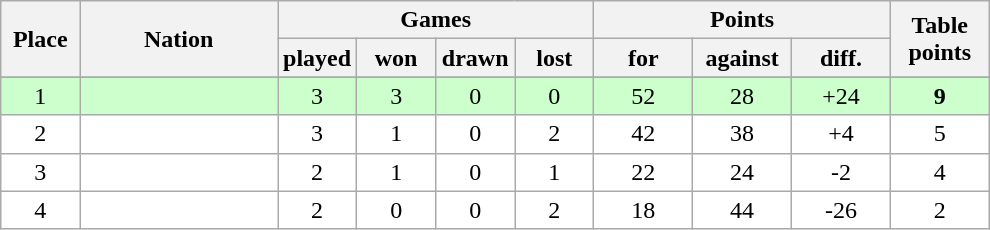<table class="wikitable">
<tr>
<th rowspan=2 width="8%">Place</th>
<th rowspan=2 width="20%">Nation</th>
<th colspan=4 width="32%">Games</th>
<th colspan=3 width="30%">Points</th>
<th rowspan=2 width="10%">Table<br>points</th>
</tr>
<tr>
<th width="8%">played</th>
<th width="8%">won</th>
<th width="8%">drawn</th>
<th width="8%">lost</th>
<th width="10%">for</th>
<th width="10%">against</th>
<th width="10%">diff.</th>
</tr>
<tr>
</tr>
<tr bgcolor=#ccffcc align=center>
<td>1</td>
<td align=left><strong></strong></td>
<td>3</td>
<td>3</td>
<td>0</td>
<td>0</td>
<td>52</td>
<td>28</td>
<td>+24</td>
<td><strong>9</strong></td>
</tr>
<tr bgcolor=#ffffff align=center>
<td>2</td>
<td align=left></td>
<td>3</td>
<td>1</td>
<td>0</td>
<td>2</td>
<td>42</td>
<td>38</td>
<td>+4</td>
<td>5</td>
</tr>
<tr bgcolor=#ffffff align=center>
<td>3</td>
<td align=left></td>
<td>2</td>
<td>1</td>
<td>0</td>
<td>1</td>
<td>22</td>
<td>24</td>
<td>-2</td>
<td>4</td>
</tr>
<tr bgcolor=#ffffff align=center>
<td>4</td>
<td align=left></td>
<td>2</td>
<td>0</td>
<td>0</td>
<td>2</td>
<td>18</td>
<td>44</td>
<td>-26</td>
<td>2</td>
</tr>
</table>
